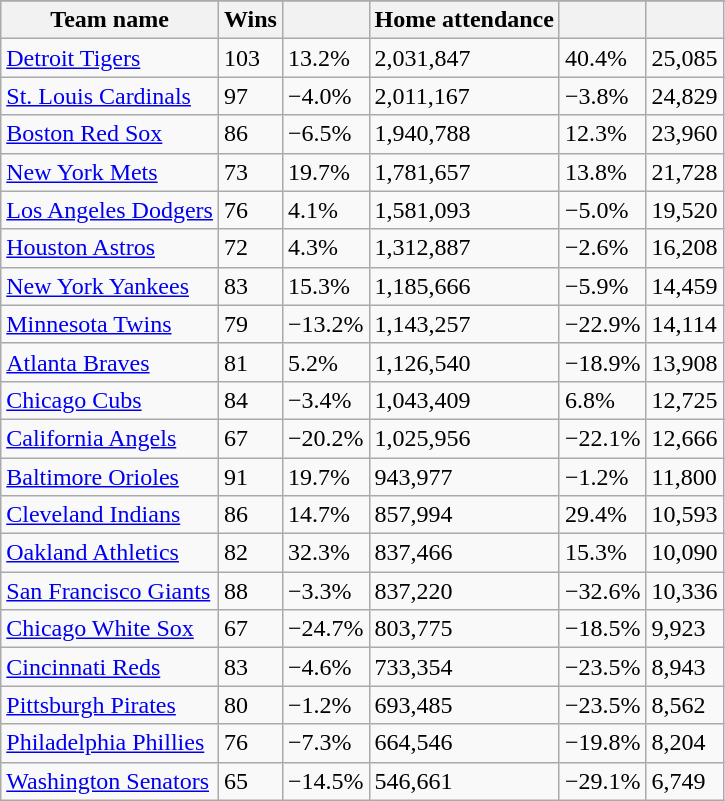<table class="wikitable sortable">
<tr style="text-align:center; font-size:larger;">
</tr>
<tr>
<th>Team name</th>
<th>Wins</th>
<th></th>
<th>Home attendance</th>
<th></th>
<th></th>
</tr>
<tr>
<td><a href='#'>Detroit Tigers</a></td>
<td>103</td>
<td>13.2%</td>
<td>2,031,847</td>
<td>40.4%</td>
<td>25,085</td>
</tr>
<tr>
<td><a href='#'>St. Louis Cardinals</a></td>
<td>97</td>
<td>−4.0%</td>
<td>2,011,167</td>
<td>−3.8%</td>
<td>24,829</td>
</tr>
<tr>
<td><a href='#'>Boston Red Sox</a></td>
<td>86</td>
<td>−6.5%</td>
<td>1,940,788</td>
<td>12.3%</td>
<td>23,960</td>
</tr>
<tr>
<td><a href='#'>New York Mets</a></td>
<td>73</td>
<td>19.7%</td>
<td>1,781,657</td>
<td>13.8%</td>
<td>21,728</td>
</tr>
<tr>
<td><a href='#'>Los Angeles Dodgers</a></td>
<td>76</td>
<td>4.1%</td>
<td>1,581,093</td>
<td>−5.0%</td>
<td>19,520</td>
</tr>
<tr>
<td><a href='#'>Houston Astros</a></td>
<td>72</td>
<td>4.3%</td>
<td>1,312,887</td>
<td>−2.6%</td>
<td>16,208</td>
</tr>
<tr>
<td><a href='#'>New York Yankees</a></td>
<td>83</td>
<td>15.3%</td>
<td>1,185,666</td>
<td>−5.9%</td>
<td>14,459</td>
</tr>
<tr>
<td><a href='#'>Minnesota Twins</a></td>
<td>79</td>
<td>−13.2%</td>
<td>1,143,257</td>
<td>−22.9%</td>
<td>14,114</td>
</tr>
<tr>
<td><a href='#'>Atlanta Braves</a></td>
<td>81</td>
<td>5.2%</td>
<td>1,126,540</td>
<td>−18.9%</td>
<td>13,908</td>
</tr>
<tr>
<td><a href='#'>Chicago Cubs</a></td>
<td>84</td>
<td>−3.4%</td>
<td>1,043,409</td>
<td>6.8%</td>
<td>12,725</td>
</tr>
<tr>
<td><a href='#'>California Angels</a></td>
<td>67</td>
<td>−20.2%</td>
<td>1,025,956</td>
<td>−22.1%</td>
<td>12,666</td>
</tr>
<tr>
<td><a href='#'>Baltimore Orioles</a></td>
<td>91</td>
<td>19.7%</td>
<td>943,977</td>
<td>−1.2%</td>
<td>11,800</td>
</tr>
<tr>
<td><a href='#'>Cleveland Indians</a></td>
<td>86</td>
<td>14.7%</td>
<td>857,994</td>
<td>29.4%</td>
<td>10,593</td>
</tr>
<tr>
<td><a href='#'>Oakland Athletics</a></td>
<td>82</td>
<td>32.3%</td>
<td>837,466</td>
<td>15.3%</td>
<td>10,090</td>
</tr>
<tr>
<td><a href='#'>San Francisco Giants</a></td>
<td>88</td>
<td>−3.3%</td>
<td>837,220</td>
<td>−32.6%</td>
<td>10,336</td>
</tr>
<tr>
<td><a href='#'>Chicago White Sox</a></td>
<td>67</td>
<td>−24.7%</td>
<td>803,775</td>
<td>−18.5%</td>
<td>9,923</td>
</tr>
<tr>
<td><a href='#'>Cincinnati Reds</a></td>
<td>83</td>
<td>−4.6%</td>
<td>733,354</td>
<td>−23.5%</td>
<td>8,943</td>
</tr>
<tr>
<td><a href='#'>Pittsburgh Pirates</a></td>
<td>80</td>
<td>−1.2%</td>
<td>693,485</td>
<td>−23.5%</td>
<td>8,562</td>
</tr>
<tr>
<td><a href='#'>Philadelphia Phillies</a></td>
<td>76</td>
<td>−7.3%</td>
<td>664,546</td>
<td>−19.8%</td>
<td>8,204</td>
</tr>
<tr>
<td><a href='#'>Washington Senators</a></td>
<td>65</td>
<td>−14.5%</td>
<td>546,661</td>
<td>−29.1%</td>
<td>6,749</td>
</tr>
</table>
